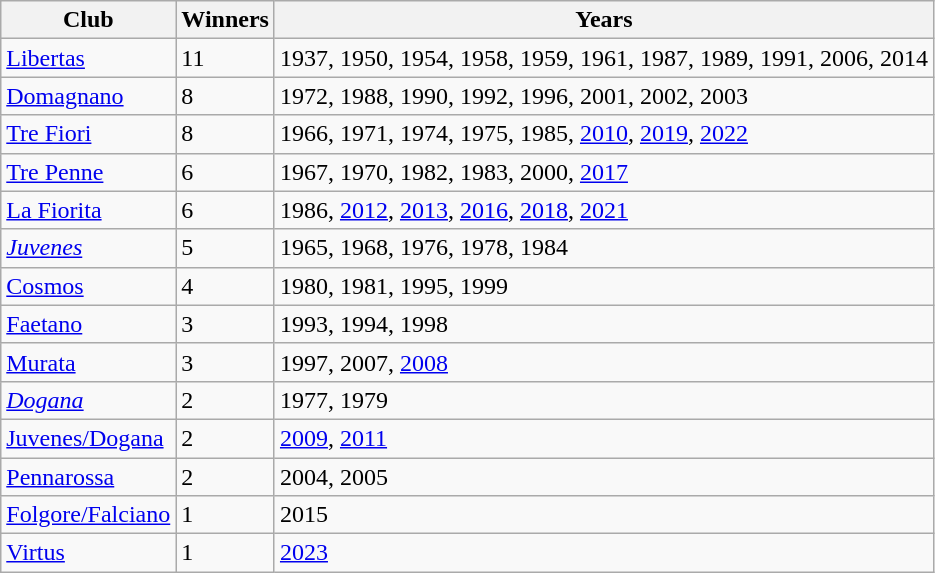<table class="wikitable">
<tr>
<th>Club</th>
<th>Winners</th>
<th>Years</th>
</tr>
<tr>
<td><a href='#'>Libertas</a></td>
<td>11</td>
<td>1937, 1950, 1954, 1958, 1959, 1961, 1987, 1989, 1991, 2006, 2014</td>
</tr>
<tr>
<td><a href='#'>Domagnano</a></td>
<td>8</td>
<td>1972, 1988, 1990, 1992, 1996, 2001, 2002, 2003</td>
</tr>
<tr>
<td><a href='#'>Tre Fiori</a></td>
<td>8</td>
<td>1966, 1971, 1974, 1975, 1985, <a href='#'>2010</a>, <a href='#'>2019</a>, <a href='#'>2022</a></td>
</tr>
<tr>
<td><a href='#'>Tre Penne</a></td>
<td>6</td>
<td>1967, 1970, 1982, 1983, 2000, <a href='#'>2017</a></td>
</tr>
<tr>
<td><a href='#'>La Fiorita</a></td>
<td>6</td>
<td>1986, <a href='#'>2012</a>, <a href='#'>2013</a>, <a href='#'>2016</a>, <a href='#'>2018</a>, <a href='#'>2021</a></td>
</tr>
<tr>
<td><em><a href='#'>Juvenes</a></em></td>
<td>5</td>
<td>1965, 1968, 1976, 1978, 1984</td>
</tr>
<tr>
<td><a href='#'>Cosmos</a></td>
<td>4</td>
<td>1980, 1981, 1995, 1999</td>
</tr>
<tr>
<td><a href='#'>Faetano</a></td>
<td>3</td>
<td>1993, 1994, 1998</td>
</tr>
<tr>
<td><a href='#'>Murata</a></td>
<td>3</td>
<td>1997, 2007, <a href='#'>2008</a></td>
</tr>
<tr>
<td><em><a href='#'>Dogana</a></em></td>
<td>2</td>
<td>1977, 1979</td>
</tr>
<tr>
<td><a href='#'>Juvenes/Dogana</a></td>
<td>2</td>
<td><a href='#'>2009</a>, <a href='#'>2011</a></td>
</tr>
<tr>
<td><a href='#'>Pennarossa</a></td>
<td>2</td>
<td>2004, 2005</td>
</tr>
<tr>
<td><a href='#'>Folgore/Falciano</a></td>
<td>1</td>
<td>2015</td>
</tr>
<tr>
<td><a href='#'>Virtus</a></td>
<td>1</td>
<td><a href='#'>2023</a></td>
</tr>
</table>
